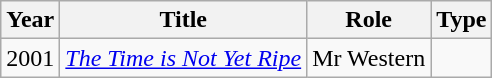<table class="wikitable">
<tr>
<th>Year</th>
<th>Title</th>
<th>Role</th>
<th>Type</th>
</tr>
<tr>
<td>2001</td>
<td><em><a href='#'>The Time is Not Yet Ripe</a></em></td>
<td>Mr Western</td>
<td></td>
</tr>
</table>
